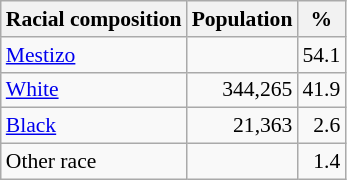<table class="wikitable" style="font-size: 90%;">
<tr>
<th>Racial composition</th>
<th>Population</th>
<th>%</th>
</tr>
<tr>
<td><a href='#'>Mestizo</a></td>
<td></td>
<td style="text-align:right;">54.1</td>
</tr>
<tr>
<td><a href='#'>White</a></td>
<td style="text-align:right;">344,265</td>
<td style="text-align:right;">41.9</td>
</tr>
<tr>
<td><a href='#'>Black</a></td>
<td style="text-align:right;">21,363</td>
<td style="text-align:right;">2.6</td>
</tr>
<tr>
<td>Other race</td>
<td></td>
<td style="text-align:right;">1.4</td>
</tr>
</table>
